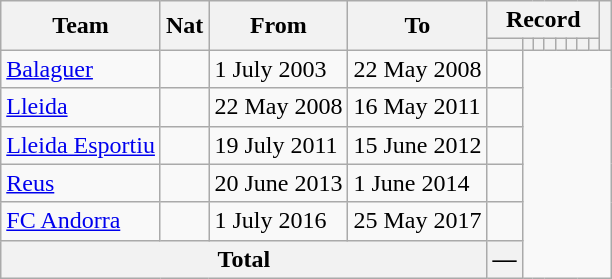<table class="wikitable" style="text-align: center">
<tr>
<th rowspan="2">Team</th>
<th rowspan="2">Nat</th>
<th rowspan="2">From</th>
<th rowspan="2">To</th>
<th colspan="8">Record</th>
<th rowspan=2></th>
</tr>
<tr>
<th></th>
<th></th>
<th></th>
<th></th>
<th></th>
<th></th>
<th></th>
<th></th>
</tr>
<tr>
<td align="left"><a href='#'>Balaguer</a></td>
<td></td>
<td align="left">1 July 2003</td>
<td align="left">22 May 2008<br></td>
<td></td>
</tr>
<tr>
<td align="left"><a href='#'>Lleida</a></td>
<td></td>
<td align="left">22 May 2008</td>
<td align="left">16 May 2011<br></td>
<td></td>
</tr>
<tr>
<td align="left"><a href='#'>Lleida Esportiu</a></td>
<td></td>
<td align="left">19 July 2011</td>
<td align="left">15 June 2012<br></td>
<td></td>
</tr>
<tr>
<td align="left"><a href='#'>Reus</a></td>
<td></td>
<td align="left">20 June 2013</td>
<td align="left">1 June 2014<br></td>
<td></td>
</tr>
<tr>
<td align="left"><a href='#'>FC Andorra</a></td>
<td></td>
<td align="left">1 July 2016</td>
<td align="left">25 May 2017<br></td>
<td></td>
</tr>
<tr>
<th colspan="4">Total<br></th>
<th>—</th>
</tr>
</table>
